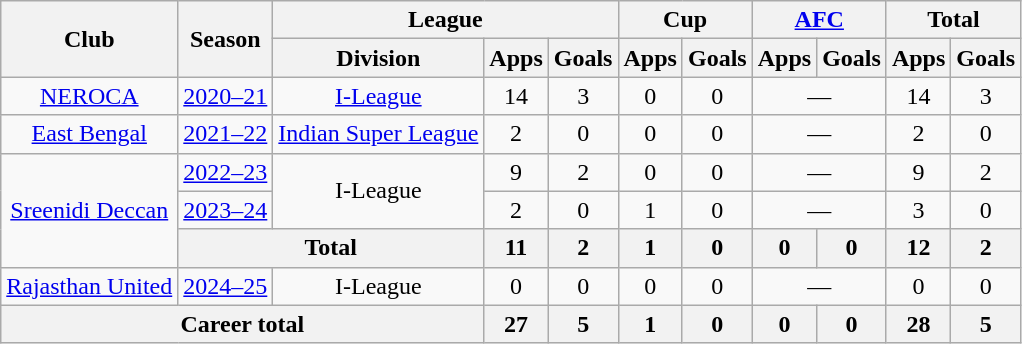<table class="wikitable" style="text-align: center;">
<tr>
<th rowspan="2">Club</th>
<th rowspan="2">Season</th>
<th colspan="3">League</th>
<th colspan="2">Cup</th>
<th colspan="2"><a href='#'>AFC</a></th>
<th colspan="2">Total</th>
</tr>
<tr>
<th>Division</th>
<th>Apps</th>
<th>Goals</th>
<th>Apps</th>
<th>Goals</th>
<th>Apps</th>
<th>Goals</th>
<th>Apps</th>
<th>Goals</th>
</tr>
<tr>
<td rowspan="1"><a href='#'>NEROCA</a></td>
<td><a href='#'>2020–21</a></td>
<td rowspan="1"><a href='#'>I-League</a></td>
<td>14</td>
<td>3</td>
<td>0</td>
<td>0</td>
<td colspan="2">—</td>
<td>14</td>
<td>3</td>
</tr>
<tr>
<td rowspan="1"><a href='#'>East Bengal</a></td>
<td><a href='#'>2021–22</a></td>
<td rowspan="1"><a href='#'>Indian Super League</a></td>
<td>2</td>
<td>0</td>
<td>0</td>
<td>0</td>
<td colspan="2">—</td>
<td>2</td>
<td>0</td>
</tr>
<tr>
<td rowspan="3"><a href='#'>Sreenidi Deccan</a></td>
<td><a href='#'>2022–23</a></td>
<td rowspan="2">I-League</td>
<td>9</td>
<td>2</td>
<td>0</td>
<td>0</td>
<td colspan="2">—</td>
<td>9</td>
<td>2</td>
</tr>
<tr>
<td><a href='#'>2023–24</a></td>
<td>2</td>
<td>0</td>
<td>1</td>
<td>0</td>
<td colspan="2">—</td>
<td>3</td>
<td>0</td>
</tr>
<tr>
<th colspan="2">Total</th>
<th>11</th>
<th>2</th>
<th>1</th>
<th>0</th>
<th>0</th>
<th>0</th>
<th>12</th>
<th>2</th>
</tr>
<tr>
<td rowspan="1"><a href='#'>Rajasthan United</a></td>
<td><a href='#'>2024–25</a></td>
<td rowspan="1">I-League</td>
<td>0</td>
<td>0</td>
<td>0</td>
<td>0</td>
<td colspan="2">—</td>
<td>0</td>
<td>0</td>
</tr>
<tr>
<th colspan="3">Career total</th>
<th>27</th>
<th>5</th>
<th>1</th>
<th>0</th>
<th>0</th>
<th>0</th>
<th>28</th>
<th>5</th>
</tr>
</table>
